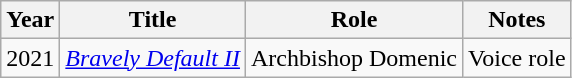<table class="wikitable">
<tr>
<th>Year</th>
<th>Title</th>
<th>Role</th>
<th>Notes</th>
</tr>
<tr>
<td>2021</td>
<td><em><a href='#'>Bravely Default II</a></em></td>
<td>Archbishop Domenic</td>
<td>Voice role</td>
</tr>
</table>
